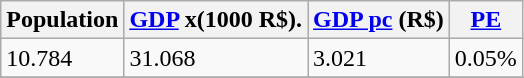<table class="wikitable" border="1">
<tr>
<th>Population</th>
<th><a href='#'>GDP</a> x(1000 R$).</th>
<th><a href='#'>GDP pc</a> (R$)</th>
<th><a href='#'>PE</a></th>
</tr>
<tr>
<td>10.784</td>
<td>31.068</td>
<td>3.021</td>
<td>0.05%</td>
</tr>
<tr>
</tr>
</table>
